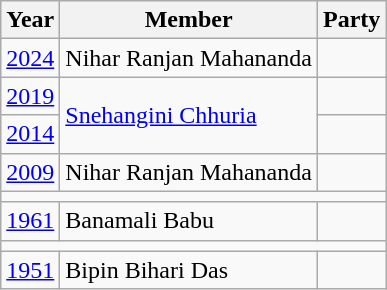<table class="wikitable sortable">
<tr>
<th>Year</th>
<th>Member</th>
<th colspan="2">Party</th>
</tr>
<tr>
<td><a href='#'>2024</a></td>
<td>Nihar Ranjan Mahananda</td>
<td></td>
</tr>
<tr>
<td><a href='#'>2019</a></td>
<td rowspan=2><a href='#'>Snehangini Chhuria</a></td>
<td></td>
</tr>
<tr>
<td><a href='#'>2014</a></td>
</tr>
<tr>
<td><a href='#'>2009</a></td>
<td>Nihar Ranjan Mahananda</td>
<td></td>
</tr>
<tr>
<td colspan="4"></td>
</tr>
<tr>
<td><a href='#'>1961</a></td>
<td>Banamali Babu</td>
<td></td>
</tr>
<tr>
<td colspan="4"></td>
</tr>
<tr>
<td><a href='#'>1951</a></td>
<td>Bipin Bihari Das</td>
<td></td>
</tr>
</table>
